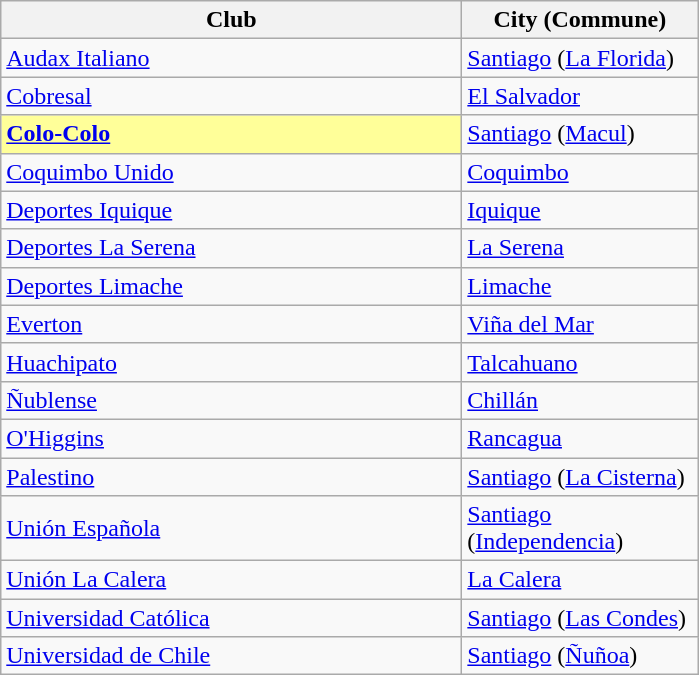<table class="wikitable sortable">
<tr>
<th style="width:300px; text-align:center;">Club</th>
<th style="width:150px; text-align:center;">City (Commune)</th>
</tr>
<tr>
<td><a href='#'>Audax Italiano</a></td>
<td><a href='#'>Santiago</a> (<a href='#'>La Florida</a>)</td>
</tr>
<tr>
<td><a href='#'>Cobresal</a></td>
<td><a href='#'>El Salvador</a></td>
</tr>
<tr>
<td style="background:#ff9;"><strong><a href='#'>Colo-Colo</a></strong></td>
<td><a href='#'>Santiago</a> (<a href='#'>Macul</a>)</td>
</tr>
<tr>
<td><a href='#'>Coquimbo Unido</a></td>
<td><a href='#'>Coquimbo</a></td>
</tr>
<tr>
<td><a href='#'>Deportes Iquique</a></td>
<td><a href='#'>Iquique</a></td>
</tr>
<tr>
<td><a href='#'>Deportes La Serena</a></td>
<td><a href='#'>La Serena</a></td>
</tr>
<tr>
<td><a href='#'>Deportes Limache</a></td>
<td><a href='#'>Limache</a></td>
</tr>
<tr>
<td><a href='#'>Everton</a></td>
<td><a href='#'>Viña del Mar</a></td>
</tr>
<tr>
<td><a href='#'>Huachipato</a></td>
<td><a href='#'>Talcahuano</a></td>
</tr>
<tr>
<td><a href='#'>Ñublense</a></td>
<td><a href='#'>Chillán</a></td>
</tr>
<tr>
<td><a href='#'>O'Higgins</a></td>
<td><a href='#'>Rancagua</a></td>
</tr>
<tr>
<td><a href='#'>Palestino</a></td>
<td><a href='#'>Santiago</a> (<a href='#'>La Cisterna</a>)</td>
</tr>
<tr>
<td><a href='#'>Unión Española</a></td>
<td><a href='#'>Santiago</a> (<a href='#'>Independencia</a>)</td>
</tr>
<tr>
<td><a href='#'>Unión La Calera</a></td>
<td><a href='#'>La Calera</a></td>
</tr>
<tr>
<td><a href='#'>Universidad Católica</a></td>
<td><a href='#'>Santiago</a> (<a href='#'>Las Condes</a>)</td>
</tr>
<tr>
<td><a href='#'>Universidad de Chile</a></td>
<td><a href='#'>Santiago</a> (<a href='#'>Ñuñoa</a>)</td>
</tr>
</table>
